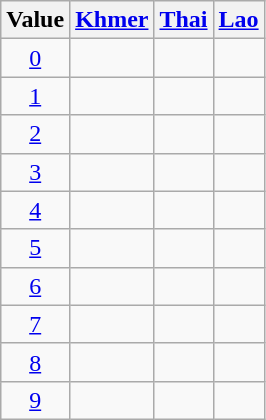<table class="wikitable" style="text-align:center;">
<tr>
<th>Value</th>
<th><a href='#'>Khmer</a></th>
<th><a href='#'>Thai</a></th>
<th><a href='#'>Lao</a></th>
</tr>
<tr>
<td><a href='#'>0</a></td>
<td style="font-size:200%"></td>
<td style="font-size:200%"></td>
<td style="font-size:200%"></td>
</tr>
<tr>
<td><a href='#'>1</a></td>
<td style="font-size:200%"></td>
<td style="font-size:200%"></td>
<td style="font-size:200%"></td>
</tr>
<tr>
<td><a href='#'>2</a></td>
<td style="font-size:200%"></td>
<td style="font-size:200%"></td>
<td style="font-size:200%"></td>
</tr>
<tr>
<td><a href='#'>3</a></td>
<td style="font-size:200%"></td>
<td style="font-size:200%"></td>
<td style="font-size:200%"></td>
</tr>
<tr>
<td><a href='#'>4</a></td>
<td style="font-size:200%"></td>
<td style="font-size:200%"></td>
<td style="font-size:200%"></td>
</tr>
<tr>
<td><a href='#'>5</a></td>
<td style="font-size:200%"></td>
<td style="font-size:200%"></td>
<td style="font-size:200%"></td>
</tr>
<tr>
<td><a href='#'>6</a></td>
<td style="font-size:200%"></td>
<td style="font-size:200%"></td>
<td style="font-size:200%"></td>
</tr>
<tr>
<td><a href='#'>7</a></td>
<td style="font-size:200%"></td>
<td style="font-size:200%"></td>
<td style="font-size:200%"></td>
</tr>
<tr>
<td><a href='#'>8</a></td>
<td style="font-size:200%"></td>
<td style="font-size:200%"></td>
<td style="font-size:200%"></td>
</tr>
<tr>
<td><a href='#'>9</a></td>
<td style="font-size:200%"></td>
<td style="font-size:200%"></td>
<td style="font-size:200%"></td>
</tr>
</table>
